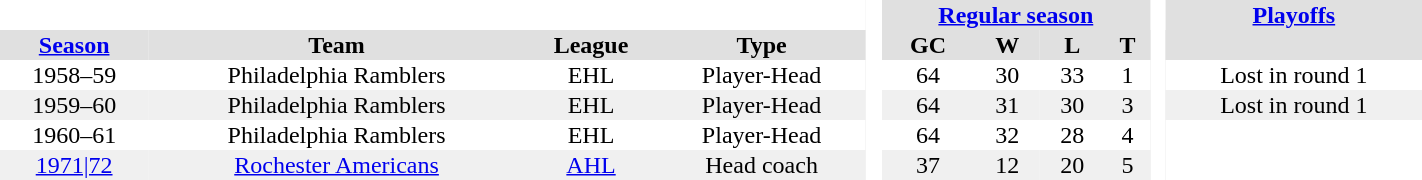<table BORDER="0" CELLPADDING="1" CELLSPACING="0" width="75%" style="text-align:center">
<tr bgcolor="#e0e0e0">
<th colspan="4" bgcolor="#ffffff"> </th>
<th rowspan="99" bgcolor="#ffffff"> </th>
<th colspan="4"><a href='#'>Regular season</a></th>
<th rowspan="99" bgcolor="#ffffff"> </th>
<th colspan="1"><a href='#'>Playoffs</a></th>
</tr>
<tr bgcolor="#e0e0e0">
<th><a href='#'>Season</a></th>
<th>Team</th>
<th>League</th>
<th>Type</th>
<th>GC</th>
<th>W</th>
<th>L</th>
<th>T</th>
<th></th>
</tr>
<tr>
<td>1958–59</td>
<td>Philadelphia Ramblers</td>
<td>EHL</td>
<td>Player-Head</td>
<td>64</td>
<td>30</td>
<td>33</td>
<td>1</td>
<td>Lost in round 1</td>
</tr>
<tr bgcolor="#f0f0f0">
<td>1959–60</td>
<td>Philadelphia Ramblers</td>
<td>EHL</td>
<td>Player-Head</td>
<td>64</td>
<td>31</td>
<td>30</td>
<td>3</td>
<td>Lost in round 1</td>
</tr>
<tr>
<td>1960–61</td>
<td>Philadelphia Ramblers</td>
<td>EHL</td>
<td>Player-Head</td>
<td>64</td>
<td>32</td>
<td>28</td>
<td>4</td>
<td></td>
</tr>
<tr bgcolor="#f0f0f0">
<td><a href='#'>1971|72</a></td>
<td><a href='#'>Rochester Americans</a></td>
<td><a href='#'>AHL</a></td>
<td>Head coach</td>
<td>37</td>
<td>12</td>
<td>20</td>
<td>5</td>
</tr>
</table>
